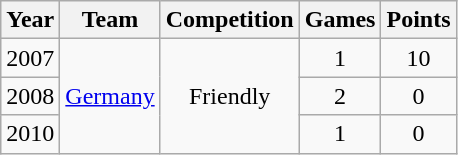<table class="wikitable">
<tr>
<th>Year</th>
<th>Team</th>
<th>Competition</th>
<th>Games</th>
<th>Points</th>
</tr>
<tr align="center">
<td>2007</td>
<td rowspan=3><a href='#'>Germany</a></td>
<td rowspan=3>Friendly</td>
<td>1</td>
<td>10</td>
</tr>
<tr align="center">
<td>2008</td>
<td>2</td>
<td>0</td>
</tr>
<tr align="center">
<td>2010</td>
<td>1</td>
<td>0</td>
</tr>
</table>
